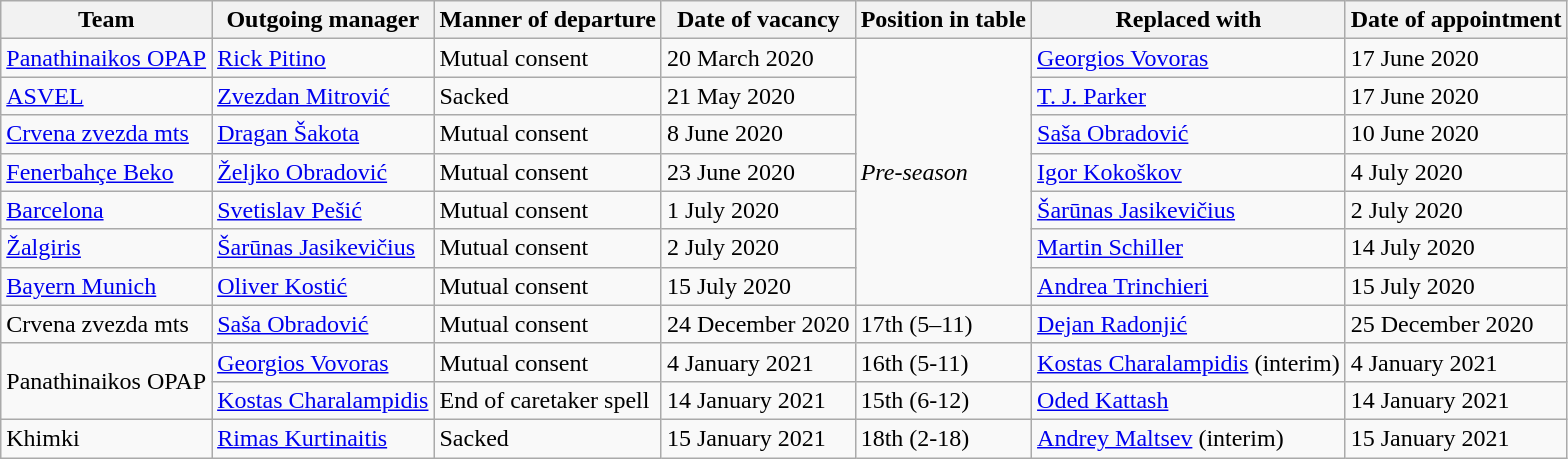<table class="wikitable sortable">
<tr>
<th>Team</th>
<th>Outgoing manager</th>
<th>Manner of departure</th>
<th>Date of vacancy</th>
<th>Position in table</th>
<th>Replaced with</th>
<th>Date of appointment</th>
</tr>
<tr>
<td> <a href='#'>Panathinaikos OPAP</a></td>
<td> <a href='#'>Rick Pitino</a></td>
<td>Mutual consent</td>
<td>20 March 2020</td>
<td rowspan=7><em>Pre-season</em></td>
<td> <a href='#'>Georgios Vovoras</a></td>
<td>17 June 2020</td>
</tr>
<tr>
<td> <a href='#'>ASVEL</a></td>
<td> <a href='#'>Zvezdan Mitrović</a></td>
<td>Sacked</td>
<td>21 May 2020</td>
<td> <a href='#'>T. J. Parker</a></td>
<td>17 June 2020</td>
</tr>
<tr>
<td> <a href='#'>Crvena zvezda mts</a></td>
<td> <a href='#'>Dragan Šakota</a></td>
<td>Mutual consent</td>
<td>8 June 2020</td>
<td> <a href='#'>Saša Obradović</a></td>
<td>10 June 2020</td>
</tr>
<tr>
<td> <a href='#'>Fenerbahçe Beko</a></td>
<td> <a href='#'>Željko Obradović</a></td>
<td>Mutual consent</td>
<td>23 June 2020</td>
<td> <a href='#'>Igor Kokoškov</a></td>
<td>4 July 2020</td>
</tr>
<tr>
<td> <a href='#'>Barcelona</a></td>
<td> <a href='#'>Svetislav Pešić</a></td>
<td>Mutual consent</td>
<td>1 July 2020</td>
<td> <a href='#'>Šarūnas Jasikevičius</a></td>
<td>2 July 2020</td>
</tr>
<tr>
<td> <a href='#'>Žalgiris</a></td>
<td> <a href='#'>Šarūnas Jasikevičius</a></td>
<td>Mutual consent</td>
<td>2 July 2020</td>
<td> <a href='#'>Martin Schiller</a></td>
<td>14 July 2020</td>
</tr>
<tr>
<td> <a href='#'>Bayern Munich</a></td>
<td> <a href='#'>Oliver Kostić</a></td>
<td>Mutual consent</td>
<td>15 July 2020</td>
<td> <a href='#'>Andrea Trinchieri</a></td>
<td>15 July 2020</td>
</tr>
<tr>
<td> Crvena zvezda mts</td>
<td> <a href='#'>Saša Obradović</a></td>
<td>Mutual consent</td>
<td>24 December 2020</td>
<td>17th (5–11)</td>
<td> <a href='#'>Dejan Radonjić</a></td>
<td>25 December 2020</td>
</tr>
<tr>
<td rowspan=2> Panathinaikos OPAP</td>
<td> <a href='#'>Georgios Vovoras</a></td>
<td>Mutual consent</td>
<td>4 January 2021</td>
<td>16th (5-11)</td>
<td> <a href='#'>Kostas Charalampidis</a> (interim)</td>
<td>4 January 2021</td>
</tr>
<tr>
<td> <a href='#'>Kostas Charalampidis</a></td>
<td>End of caretaker spell</td>
<td>14 January 2021</td>
<td>15th (6-12)</td>
<td> <a href='#'>Oded Kattash</a></td>
<td>14 January 2021</td>
</tr>
<tr>
<td> Khimki</td>
<td> <a href='#'>Rimas Kurtinaitis</a></td>
<td>Sacked</td>
<td>15 January 2021</td>
<td>18th (2-18)</td>
<td> <a href='#'>Andrey Maltsev</a> (interim)</td>
<td>15 January 2021</td>
</tr>
</table>
